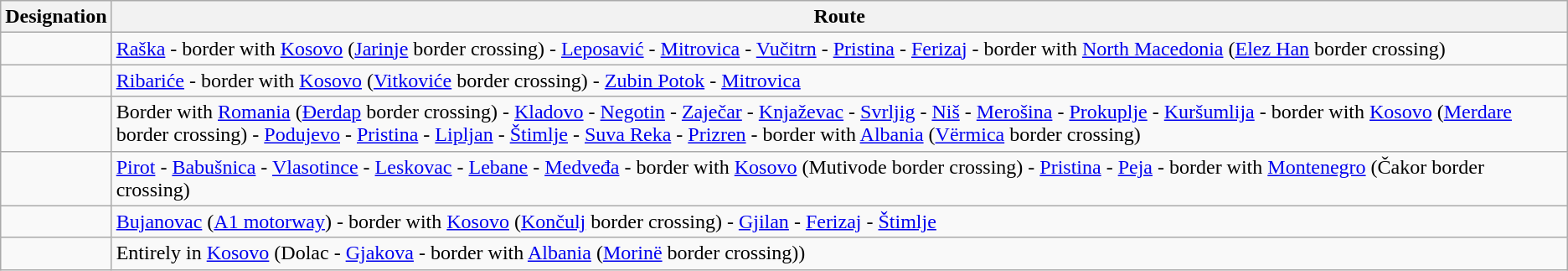<table class="wikitable">
<tr>
<th>Designation</th>
<th>Route</th>
</tr>
<tr>
<td></td>
<td><a href='#'>Raška</a> - border with <a href='#'>Kosovo</a> (<a href='#'>Jarinje</a> border crossing) - <a href='#'>Leposavić</a> - <a href='#'>Mitrovica</a> - <a href='#'>Vučitrn</a> - <a href='#'>Pristina</a> - <a href='#'>Ferizaj</a> - border with <a href='#'>North Macedonia</a> (<a href='#'>Elez Han</a> border crossing)</td>
</tr>
<tr>
<td></td>
<td><a href='#'>Ribariće</a> - border with <a href='#'>Kosovo</a> (<a href='#'>Vitkoviće</a> border crossing) - <a href='#'>Zubin Potok</a> - <a href='#'>Mitrovica</a></td>
</tr>
<tr>
<td></td>
<td>Border with <a href='#'>Romania</a> (<a href='#'>Đerdap</a> border crossing) - <a href='#'>Kladovo</a> - <a href='#'>Negotin</a> - <a href='#'>Zaječar</a> - <a href='#'>Knjaževac</a> - <a href='#'>Svrljig</a> - <a href='#'>Niš</a> - <a href='#'>Merošina</a> - <a href='#'>Prokuplje</a> - <a href='#'>Kuršumlija</a> - border with <a href='#'>Kosovo</a> (<a href='#'>Merdare</a> border crossing) - <a href='#'>Podujevo</a> - <a href='#'>Pristina</a> - <a href='#'>Lipljan</a> - <a href='#'>Štimlje</a> - <a href='#'>Suva Reka</a> - <a href='#'>Prizren</a> - border with <a href='#'>Albania</a> (<a href='#'>Vërmica</a> border crossing)</td>
</tr>
<tr>
<td></td>
<td><a href='#'>Pirot</a> - <a href='#'>Babušnica</a> - <a href='#'>Vlasotince</a> - <a href='#'>Leskovac</a> - <a href='#'>Lebane</a> - <a href='#'>Medveđa</a> - border with <a href='#'>Kosovo</a> (Mutivode border crossing) - <a href='#'>Pristina</a> - <a href='#'>Peja</a> - border with <a href='#'>Montenegro</a> (Čakor border crossing)</td>
</tr>
<tr>
<td></td>
<td><a href='#'>Bujanovac</a> (<a href='#'>A1 motorway</a>) - border with <a href='#'>Kosovo</a> (<a href='#'>Končulj</a> border crossing) - <a href='#'>Gjilan</a> - <a href='#'>Ferizaj</a> - <a href='#'>Štimlje</a></td>
</tr>
<tr>
<td></td>
<td>Entirely in <a href='#'>Kosovo</a> (Dolac - <a href='#'>Gjakova</a> - border with <a href='#'>Albania</a> (<a href='#'>Morinë</a> border crossing))</td>
</tr>
</table>
